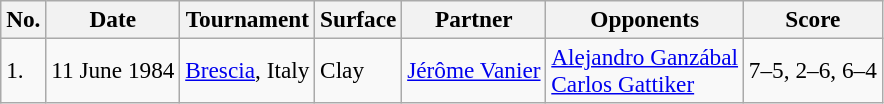<table class="sortable wikitable" style=font-size:97%>
<tr>
<th>No.</th>
<th>Date</th>
<th>Tournament</th>
<th>Surface</th>
<th>Partner</th>
<th>Opponents</th>
<th>Score</th>
</tr>
<tr>
<td>1.</td>
<td>11 June 1984</td>
<td><a href='#'>Brescia</a>, Italy</td>
<td>Clay</td>
<td> <a href='#'>Jérôme Vanier</a></td>
<td> <a href='#'>Alejandro Ganzábal</a><br> <a href='#'>Carlos Gattiker</a></td>
<td>7–5, 2–6, 6–4</td>
</tr>
</table>
